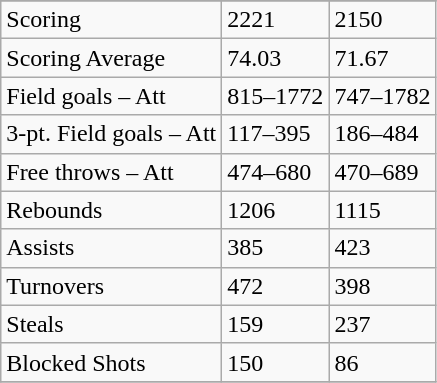<table class="wikitable">
<tr>
</tr>
<tr>
<td>Scoring</td>
<td>2221</td>
<td>2150</td>
</tr>
<tr>
<td>Scoring Average</td>
<td>74.03</td>
<td>71.67</td>
</tr>
<tr>
<td>Field goals – Att</td>
<td>815–1772</td>
<td>747–1782</td>
</tr>
<tr>
<td>3-pt. Field goals – Att</td>
<td>117–395</td>
<td>186–484</td>
</tr>
<tr>
<td>Free throws – Att</td>
<td>474–680</td>
<td>470–689</td>
</tr>
<tr>
<td>Rebounds</td>
<td>1206</td>
<td>1115</td>
</tr>
<tr>
<td>Assists</td>
<td>385</td>
<td>423</td>
</tr>
<tr>
<td>Turnovers</td>
<td>472</td>
<td>398</td>
</tr>
<tr>
<td>Steals</td>
<td>159</td>
<td>237</td>
</tr>
<tr>
<td>Blocked Shots</td>
<td>150</td>
<td>86</td>
</tr>
<tr>
</tr>
</table>
